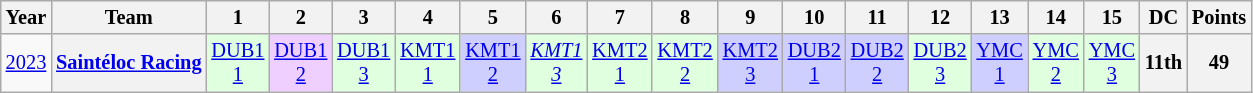<table class="wikitable" style="text-align:center; font-size:85%;">
<tr>
<th>Year</th>
<th>Team</th>
<th>1</th>
<th>2</th>
<th>3</th>
<th>4</th>
<th>5</th>
<th>6</th>
<th>7</th>
<th>8</th>
<th>9</th>
<th>10</th>
<th>11</th>
<th>12</th>
<th>13</th>
<th>14</th>
<th>15</th>
<th>DC</th>
<th>Points</th>
</tr>
<tr>
<td><a href='#'>2023</a></td>
<th nowrap><a href='#'>Saintéloc Racing</a></th>
<td style="background:#DFFFDF;"><a href='#'>DUB1<br>1</a><br> </td>
<td style="background:#EFCFFF;"><a href='#'>DUB1<br>2</a><br> </td>
<td style="background:#DFFFDF;"><a href='#'>DUB1<br>3</a><br> </td>
<td style="background:#DFFFDF;"><a href='#'>KMT1<br>1</a><br> </td>
<td style="background:#CFCFFF;"><a href='#'>KMT1<br>2</a><br> </td>
<td style="background:#DFFFDF;"><em><a href='#'>KMT1<br>3</a></em><br> </td>
<td style="background:#DFFFDF;"><a href='#'>KMT2<br>1</a><br> </td>
<td style="background:#DFFFDF;"><a href='#'>KMT2<br>2</a> <br> </td>
<td style="background:#CFCFFF;"><a href='#'>KMT2<br>3</a> <br> </td>
<td style="background:#CFCFFF;"><a href='#'>DUB2<br>1</a> <br> </td>
<td style="background:#CFCFFF;"><a href='#'>DUB2<br>2</a> <br> </td>
<td style="background:#DFFFDF;"><a href='#'>DUB2<br>3</a> <br> </td>
<td style="background:#CFCFFF;"><a href='#'>YMC<br>1</a><br> </td>
<td style="background:#DFFFDF;"><a href='#'>YMC<br>2</a><br> </td>
<td style="background:#DFFFDF;"><a href='#'>YMC<br>3</a><br> </td>
<th>11th</th>
<th>49</th>
</tr>
</table>
